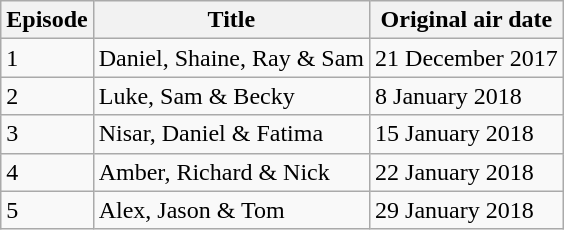<table class="wikitable">
<tr>
<th>Episode</th>
<th>Title</th>
<th>Original air date</th>
</tr>
<tr>
<td>1</td>
<td>Daniel, Shaine, Ray & Sam</td>
<td>21 December 2017</td>
</tr>
<tr>
<td>2</td>
<td>Luke, Sam & Becky</td>
<td>8 January 2018</td>
</tr>
<tr>
<td>3</td>
<td>Nisar, Daniel & Fatima</td>
<td>15 January 2018</td>
</tr>
<tr>
<td>4</td>
<td>Amber, Richard & Nick</td>
<td>22 January 2018</td>
</tr>
<tr>
<td>5</td>
<td>Alex, Jason & Tom</td>
<td>29 January 2018</td>
</tr>
</table>
